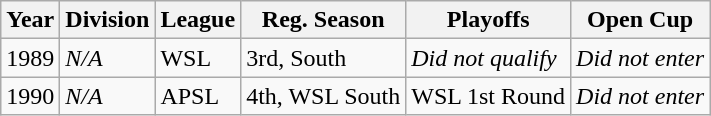<table class="wikitable">
<tr>
<th>Year</th>
<th>Division</th>
<th>League</th>
<th>Reg. Season</th>
<th>Playoffs</th>
<th>Open Cup</th>
</tr>
<tr>
<td>1989</td>
<td><em>N/A</em></td>
<td>WSL</td>
<td>3rd, South</td>
<td><em>Did not qualify</em></td>
<td><em>Did not enter</em></td>
</tr>
<tr>
<td>1990</td>
<td><em>N/A</em></td>
<td>APSL</td>
<td>4th, WSL South</td>
<td>WSL 1st Round</td>
<td><em>Did not enter</em></td>
</tr>
</table>
